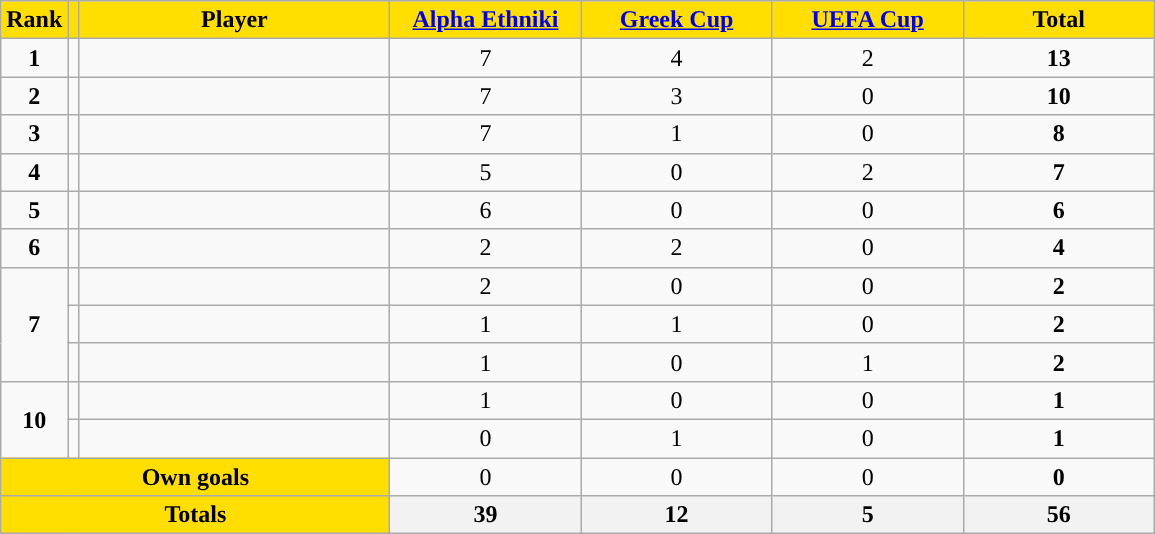<table class="wikitable sortable" style="text-align: center">
<tr>
<th style="background:#FFDE00">Rank</th>
<th style="background:#FFDE00"></th>
<th width=200 style="background:#FFDE00">Player</th>
<th width=120 style="background:#FFDE00"><a href='#'>Alpha Ethniki</a></th>
<th width=120 style="background:#FFDE00"><a href='#'>Greek Cup</a></th>
<th width=120 style="background:#FFDE00"><a href='#'>UEFA Cup</a></th>
<th width=120 style="background:#FFDE00">Total</th>
</tr>
<tr>
<td><strong>1</strong></td>
<td></td>
<td align=left></td>
<td>7</td>
<td>4</td>
<td>2</td>
<td><strong>13</strong></td>
</tr>
<tr>
<td><strong>2</strong></td>
<td></td>
<td align=left></td>
<td>7</td>
<td>3</td>
<td>0</td>
<td><strong>10</strong></td>
</tr>
<tr>
<td><strong>3</strong></td>
<td></td>
<td align=left></td>
<td>7</td>
<td>1</td>
<td>0</td>
<td><strong>8</strong></td>
</tr>
<tr>
<td><strong>4</strong></td>
<td></td>
<td align=left></td>
<td>5</td>
<td>0</td>
<td>2</td>
<td><strong>7</strong></td>
</tr>
<tr>
<td><strong>5</strong></td>
<td></td>
<td align=left></td>
<td>6</td>
<td>0</td>
<td>0</td>
<td><strong>6</strong></td>
</tr>
<tr>
<td><strong>6</strong></td>
<td></td>
<td align=left></td>
<td>2</td>
<td>2</td>
<td>0</td>
<td><strong>4</strong></td>
</tr>
<tr>
<td rowspan=3><strong>7</strong></td>
<td></td>
<td align=left></td>
<td>2</td>
<td>0</td>
<td>0</td>
<td><strong>2</strong></td>
</tr>
<tr>
<td></td>
<td align=left></td>
<td>1</td>
<td>1</td>
<td>0</td>
<td><strong>2</strong></td>
</tr>
<tr>
<td></td>
<td align=left></td>
<td>1</td>
<td>0</td>
<td>1</td>
<td><strong>2</strong></td>
</tr>
<tr>
<td rowspan=2><strong>10</strong></td>
<td></td>
<td align=left></td>
<td>1</td>
<td>0</td>
<td>0</td>
<td><strong>1</strong></td>
</tr>
<tr>
<td></td>
<td align=left></td>
<td>0</td>
<td>1</td>
<td>0</td>
<td><strong>1</strong></td>
</tr>
<tr class="sortbottom">
<td colspan=3 style="background:#FFDE00"><strong>Own goals</strong></td>
<td>0</td>
<td>0</td>
<td>0</td>
<td><strong>0</strong></td>
</tr>
<tr class="sortbottom">
<th colspan=3 style="background:#FFDE00"><strong>Totals</strong></th>
<th><strong>39</strong></th>
<th><strong>12</strong></th>
<th><strong> 5</strong></th>
<th><strong>56</strong></th>
</tr>
</table>
